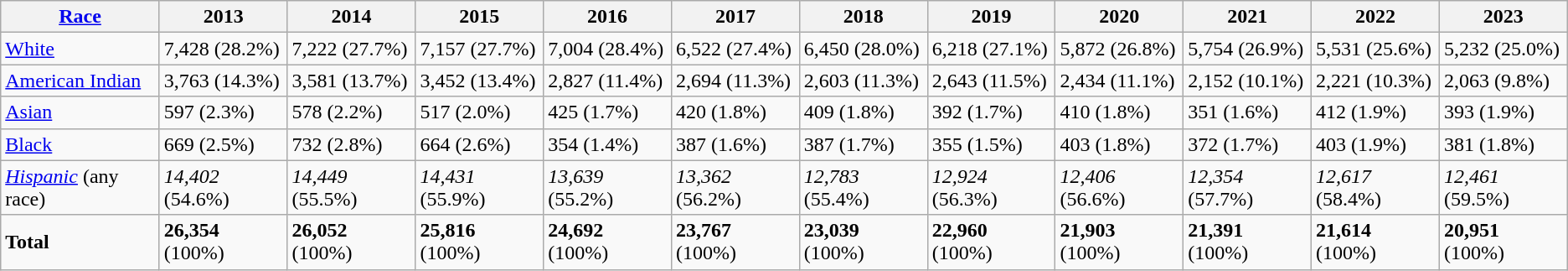<table class="wikitable plainrowheaders sortable collapsible collapsed" style="text-align:left;">
<tr>
<th><a href='#'>Race</a></th>
<th>2013</th>
<th>2014</th>
<th>2015</th>
<th>2016</th>
<th>2017</th>
<th>2018</th>
<th>2019</th>
<th>2020</th>
<th>2021</th>
<th>2022</th>
<th>2023</th>
</tr>
<tr>
<td><a href='#'>White</a></td>
<td>7,428 (28.2%)</td>
<td>7,222 (27.7%)</td>
<td>7,157 (27.7%)</td>
<td>7,004 (28.4%)</td>
<td>6,522 (27.4%)</td>
<td>6,450 (28.0%)</td>
<td>6,218 (27.1%)</td>
<td>5,872 (26.8%)</td>
<td>5,754 (26.9%)</td>
<td>5,531 (25.6%)</td>
<td>5,232 (25.0%)</td>
</tr>
<tr>
<td><a href='#'>American Indian</a></td>
<td>3,763 (14.3%)</td>
<td>3,581 (13.7%)</td>
<td>3,452 (13.4%)</td>
<td>2,827 (11.4%)</td>
<td>2,694 (11.3%)</td>
<td>2,603 (11.3%)</td>
<td>2,643 (11.5%)</td>
<td>2,434 (11.1%)</td>
<td>2,152 (10.1%)</td>
<td>2,221 (10.3%)</td>
<td>2,063 (9.8%)</td>
</tr>
<tr>
<td><a href='#'>Asian</a></td>
<td>597 (2.3%)</td>
<td>578 (2.2%)</td>
<td>517 (2.0%)</td>
<td>425 (1.7%)</td>
<td>420 (1.8%)</td>
<td>409 (1.8%)</td>
<td>392 (1.7%)</td>
<td>410 (1.8%)</td>
<td>351 (1.6%)</td>
<td>412 (1.9%)</td>
<td>393 (1.9%)</td>
</tr>
<tr>
<td><a href='#'>Black</a></td>
<td>669 (2.5%)</td>
<td>732 (2.8%)</td>
<td>664 (2.6%)</td>
<td>354 (1.4%)</td>
<td>387 (1.6%)</td>
<td>387 (1.7%)</td>
<td>355 (1.5%)</td>
<td>403 (1.8%)</td>
<td>372 (1.7%)</td>
<td>403 (1.9%)</td>
<td>381 (1.8%)</td>
</tr>
<tr>
<td><em><a href='#'>Hispanic</a></em> (any race)</td>
<td><em>14,402</em> (54.6%)</td>
<td><em>14,449</em> (55.5%)</td>
<td><em>14,431</em> (55.9%)</td>
<td><em>13,639</em> (55.2%)</td>
<td><em>13,362</em> (56.2%)</td>
<td><em>12,783</em> (55.4%)</td>
<td><em>12,924</em> (56.3%)</td>
<td><em>12,406</em> (56.6%)</td>
<td><em>12,354</em> (57.7%)</td>
<td><em>12,617</em> (58.4%)</td>
<td><em>12,461</em> (59.5%)</td>
</tr>
<tr>
<td><strong>Total</strong></td>
<td><strong>26,354</strong> (100%)</td>
<td><strong>26,052</strong> (100%)</td>
<td><strong>25,816</strong> (100%)</td>
<td><strong>24,692</strong> (100%)</td>
<td><strong>23,767</strong> (100%)</td>
<td><strong>23,039</strong> (100%)</td>
<td><strong>22,960</strong> (100%)</td>
<td><strong>21,903</strong> (100%)</td>
<td><strong>21,391</strong> (100%)</td>
<td><strong>21,614</strong> (100%)</td>
<td><strong>20,951</strong> (100%)</td>
</tr>
</table>
